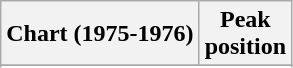<table class="wikitable sortable plainrowheaders" style="text-align:center;">
<tr>
<th scope="col">Chart (1975-1976)</th>
<th scope="col">Peak<br>position</th>
</tr>
<tr>
</tr>
<tr>
</tr>
</table>
